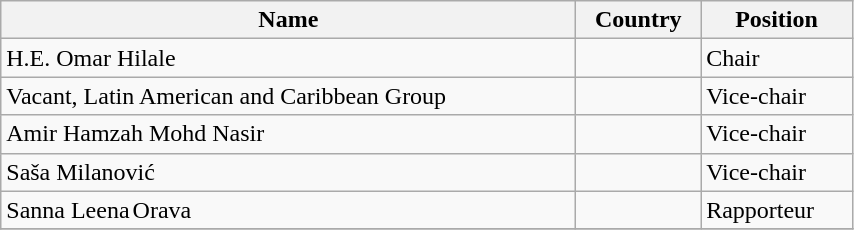<table class="wikitable" style="display: inline-table; width: 45%">
<tr>
<th>Name</th>
<th>Country</th>
<th>Position</th>
</tr>
<tr>
<td>H.E. Omar Hilale</td>
<td></td>
<td>Chair</td>
</tr>
<tr>
<td>Vacant, Latin American and Caribbean Group</td>
<td></td>
<td>Vice-chair</td>
</tr>
<tr>
<td>Amir Hamzah Mohd Nasir</td>
<td></td>
<td>Vice-chair</td>
</tr>
<tr>
<td>Saša Milanović</td>
<td></td>
<td>Vice-chair</td>
</tr>
<tr>
<td>Sanna Leena Orava</td>
<td></td>
<td>Rapporteur</td>
</tr>
<tr>
</tr>
</table>
